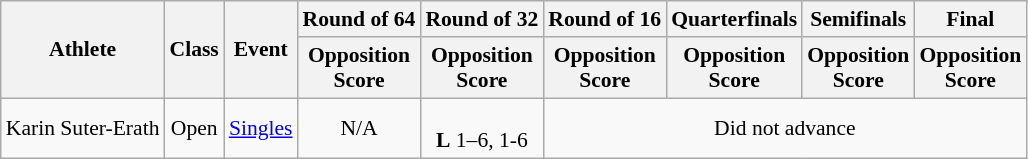<table class=wikitable style="font-size:90%">
<tr>
<th rowspan="2">Athlete</th>
<th rowspan="2">Class</th>
<th rowspan="2">Event</th>
<th>Round of 64</th>
<th>Round of 32</th>
<th>Round of 16</th>
<th>Quarterfinals</th>
<th>Semifinals</th>
<th>Final</th>
</tr>
<tr>
<th>Opposition<br>Score</th>
<th>Opposition<br>Score</th>
<th>Opposition<br>Score</th>
<th>Opposition<br>Score</th>
<th>Opposition<br>Score</th>
<th>Opposition<br>Score</th>
</tr>
<tr>
<td>Karin Suter-Erath</td>
<td align="center">Open</td>
<td><a href='#'>Singles</a></td>
<td align="center">N/A</td>
<td align="center"><br><strong>L</strong> 1–6, 1-6</td>
<td align="center" colspan="4">Did not advance</td>
</tr>
</table>
